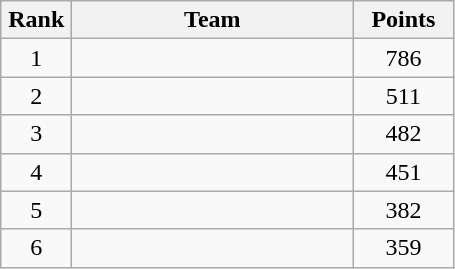<table class="wikitable" style="text-align:center;">
<tr>
<th width=40>Rank</th>
<th width=180>Team</th>
<th width=60>Points</th>
</tr>
<tr>
<td>1</td>
<td align=left></td>
<td>786</td>
</tr>
<tr>
<td>2</td>
<td align=left></td>
<td>511</td>
</tr>
<tr>
<td>3</td>
<td align=left></td>
<td>482</td>
</tr>
<tr>
<td>4</td>
<td align=left></td>
<td>451</td>
</tr>
<tr>
<td>5</td>
<td align=left></td>
<td>382</td>
</tr>
<tr>
<td>6</td>
<td align=left></td>
<td>359</td>
</tr>
</table>
